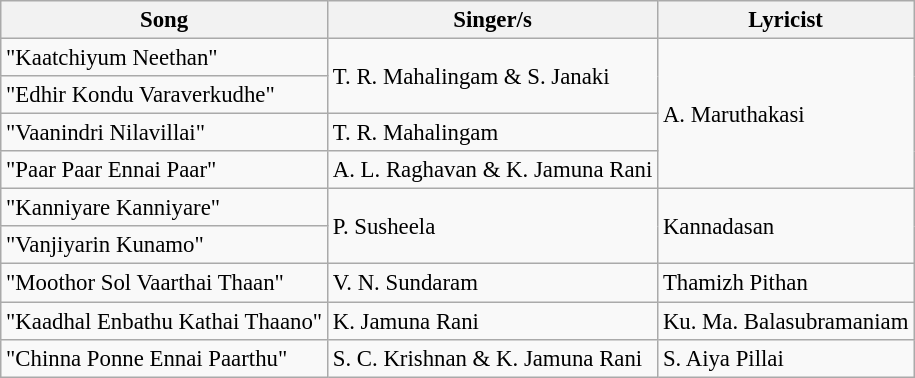<table class="wikitable" style="font-size:95%;">
<tr>
<th>Song</th>
<th>Singer/s</th>
<th>Lyricist</th>
</tr>
<tr>
<td>"Kaatchiyum Neethan"</td>
<td rowspan=2>T. R. Mahalingam & S. Janaki</td>
<td rowspan=4>A. Maruthakasi</td>
</tr>
<tr>
<td>"Edhir Kondu Varaverkudhe"</td>
</tr>
<tr>
<td>"Vaanindri Nilavillai"</td>
<td>T. R. Mahalingam</td>
</tr>
<tr>
<td>"Paar Paar Ennai Paar"</td>
<td>A. L. Raghavan & K. Jamuna Rani</td>
</tr>
<tr>
<td>"Kanniyare Kanniyare"</td>
<td rowspan=2>P. Susheela</td>
<td rowspan=2>Kannadasan</td>
</tr>
<tr>
<td>"Vanjiyarin Kunamo"</td>
</tr>
<tr>
<td>"Moothor Sol Vaarthai Thaan"</td>
<td>V. N. Sundaram</td>
<td>Thamizh Pithan</td>
</tr>
<tr>
<td>"Kaadhal Enbathu Kathai Thaano"</td>
<td>K. Jamuna Rani</td>
<td>Ku. Ma. Balasubramaniam</td>
</tr>
<tr>
<td>"Chinna Ponne Ennai Paarthu"</td>
<td>S. C. Krishnan & K. Jamuna Rani</td>
<td>S. Aiya Pillai</td>
</tr>
</table>
